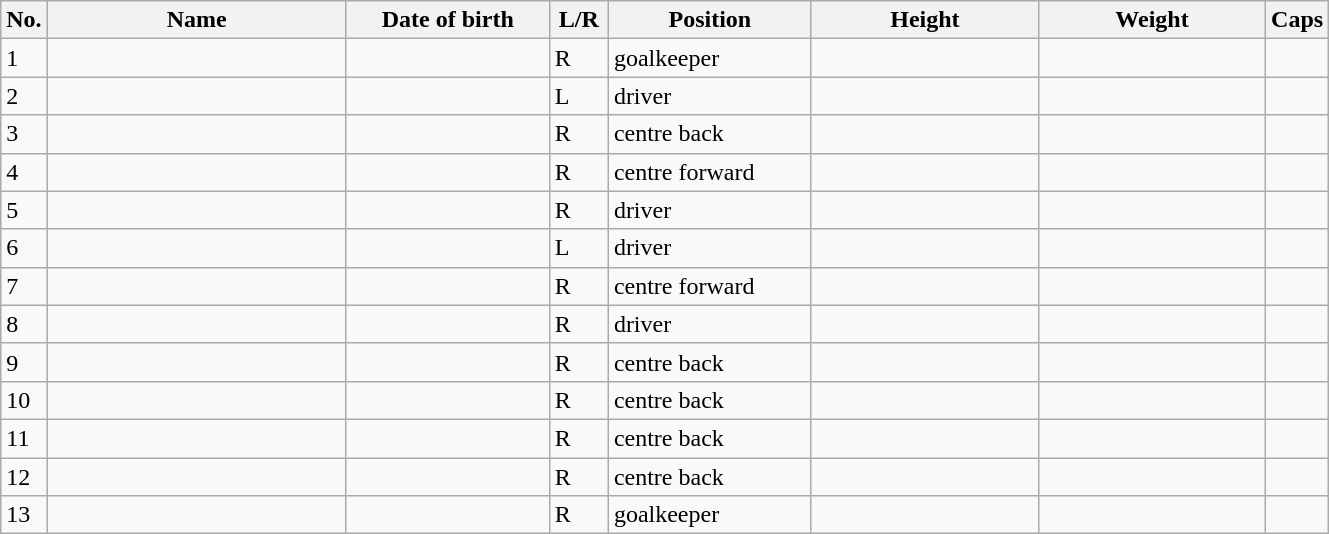<table class=wikitable sortable style=font-size:100%; text-align:center;>
<tr>
<th>No.</th>
<th style=width:12em>Name</th>
<th style=width:8em>Date of birth</th>
<th style=width:2em>L/R</th>
<th style=width:8em>Position</th>
<th style=width:9em>Height</th>
<th style=width:9em>Weight</th>
<th>Caps</th>
</tr>
<tr>
<td>1</td>
<td align=left></td>
<td></td>
<td>R</td>
<td>goalkeeper</td>
<td></td>
<td></td>
<td></td>
</tr>
<tr>
<td>2</td>
<td align=left></td>
<td></td>
<td>L</td>
<td>driver</td>
<td></td>
<td></td>
<td></td>
</tr>
<tr>
<td>3</td>
<td align=left></td>
<td></td>
<td>R</td>
<td>centre back</td>
<td></td>
<td></td>
<td></td>
</tr>
<tr>
<td>4</td>
<td align=left></td>
<td></td>
<td>R</td>
<td>centre forward</td>
<td></td>
<td></td>
<td></td>
</tr>
<tr>
<td>5</td>
<td align=left></td>
<td></td>
<td>R</td>
<td>driver</td>
<td></td>
<td></td>
<td></td>
</tr>
<tr>
<td>6</td>
<td align=left></td>
<td></td>
<td>L</td>
<td>driver</td>
<td></td>
<td></td>
<td></td>
</tr>
<tr>
<td>7</td>
<td align=left></td>
<td></td>
<td>R</td>
<td>centre forward</td>
<td></td>
<td></td>
<td></td>
</tr>
<tr>
<td>8</td>
<td align=left></td>
<td></td>
<td>R</td>
<td>driver</td>
<td></td>
<td></td>
<td></td>
</tr>
<tr>
<td>9</td>
<td align=left></td>
<td></td>
<td>R</td>
<td>centre back</td>
<td></td>
<td></td>
<td></td>
</tr>
<tr>
<td>10</td>
<td align=left></td>
<td></td>
<td>R</td>
<td>centre back</td>
<td></td>
<td></td>
<td></td>
</tr>
<tr>
<td>11</td>
<td align=left></td>
<td></td>
<td>R</td>
<td>centre back</td>
<td></td>
<td></td>
<td></td>
</tr>
<tr>
<td>12</td>
<td align=left></td>
<td></td>
<td>R</td>
<td>centre back</td>
<td></td>
<td></td>
<td></td>
</tr>
<tr>
<td>13</td>
<td align=left></td>
<td></td>
<td>R</td>
<td>goalkeeper</td>
<td></td>
<td></td>
<td></td>
</tr>
</table>
